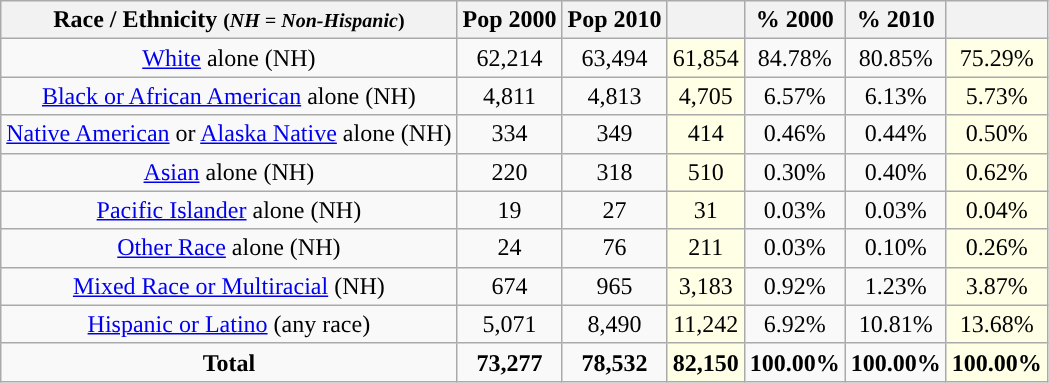<table class="wikitable" style="text-align:center;">
<tr>
<th>Race / Ethnicity <small>(<em>NH = Non-Hispanic</em>)</small></th>
<th>Pop 2000</th>
<th>Pop 2010</th>
<th></th>
<th>% 2000</th>
<th>% 2010</th>
<th></th>
</tr>
<tr>
<td><a href='#'>White</a> alone (NH)</td>
<td>62,214</td>
<td>63,494</td>
<td style='background: #ffffe6;'>61,854</td>
<td>84.78%</td>
<td>80.85%</td>
<td style='background: #ffffe6;'>75.29%</td>
</tr>
<tr>
<td><a href='#'>Black or African American</a> alone (NH)</td>
<td>4,811</td>
<td>4,813</td>
<td style='background: #ffffe6;'>4,705</td>
<td>6.57%</td>
<td>6.13%</td>
<td style='background: #ffffe6;'>5.73%</td>
</tr>
<tr>
<td><a href='#'>Native American</a> or <a href='#'>Alaska Native</a> alone (NH)</td>
<td>334</td>
<td>349</td>
<td style='background: #ffffe6;'>414</td>
<td>0.46%</td>
<td>0.44%</td>
<td style='background: #ffffe6;'>0.50%</td>
</tr>
<tr>
<td><a href='#'>Asian</a> alone (NH)</td>
<td>220</td>
<td>318</td>
<td style='background: #ffffe6;'>510</td>
<td>0.30%</td>
<td>0.40%</td>
<td style='background: #ffffe6;'>0.62%</td>
</tr>
<tr>
<td><a href='#'>Pacific Islander</a> alone (NH)</td>
<td>19</td>
<td>27</td>
<td style='background: #ffffe6;'>31</td>
<td>0.03%</td>
<td>0.03%</td>
<td style='background: #ffffe6;'>0.04%</td>
</tr>
<tr>
<td><a href='#'>Other Race</a> alone (NH)</td>
<td>24</td>
<td>76</td>
<td style='background: #ffffe6;'>211</td>
<td>0.03%</td>
<td>0.10%</td>
<td style='background: #ffffe6;'>0.26%</td>
</tr>
<tr>
<td><a href='#'>Mixed Race or Multiracial</a> (NH)</td>
<td>674</td>
<td>965</td>
<td style='background: #ffffe6;'>3,183</td>
<td>0.92%</td>
<td>1.23%</td>
<td style='background: #ffffe6;'>3.87%</td>
</tr>
<tr>
<td><a href='#'>Hispanic or Latino</a> (any race)</td>
<td>5,071</td>
<td>8,490</td>
<td style='background: #ffffe6;'>11,242</td>
<td>6.92%</td>
<td>10.81%</td>
<td style='background: #ffffe6;'>13.68%</td>
</tr>
<tr>
<td><strong>Total</strong></td>
<td><strong>73,277</strong></td>
<td><strong>78,532</strong></td>
<td style='background: #ffffe6;'><strong>82,150</strong></td>
<td><strong>100.00%</strong></td>
<td><strong>100.00%</strong></td>
<td style='background: #ffffe6;'><strong>100.00%</strong></td>
</tr>
</table>
